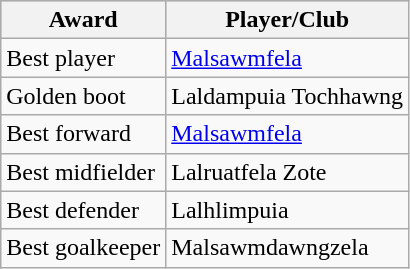<table class="wikitable">
<tr style="background:#cccccc;">
<th>Award</th>
<th>Player/Club</th>
</tr>
<tr>
<td>Best player</td>
<td> <a href='#'>Malsawmfela</a></td>
</tr>
<tr>
<td>Golden boot</td>
<td> Laldampuia Tochhawng</td>
</tr>
<tr>
<td>Best forward</td>
<td> <a href='#'>Malsawmfela</a></td>
</tr>
<tr>
<td>Best midfielder</td>
<td> Lalruatfela Zote</td>
</tr>
<tr>
<td>Best defender</td>
<td> Lalhlimpuia</td>
</tr>
<tr>
<td>Best goalkeeper</td>
<td> Malsawmdawngzela</td>
</tr>
</table>
